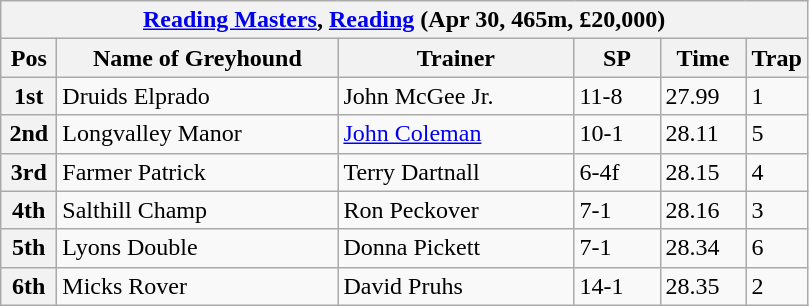<table class="wikitable">
<tr>
<th colspan="6"><a href='#'>Reading Masters</a>, <a href='#'>Reading</a> (Apr 30, 465m, £20,000)</th>
</tr>
<tr>
<th width=30>Pos</th>
<th width=180>Name of Greyhound</th>
<th width=150>Trainer</th>
<th width=50>SP</th>
<th width=50>Time</th>
<th width=30>Trap</th>
</tr>
<tr>
<th>1st</th>
<td>Druids Elprado</td>
<td>John McGee Jr.</td>
<td>11-8</td>
<td>27.99</td>
<td>1</td>
</tr>
<tr>
<th>2nd</th>
<td>Longvalley Manor</td>
<td><a href='#'>John Coleman</a></td>
<td>10-1</td>
<td>28.11</td>
<td>5</td>
</tr>
<tr>
<th>3rd</th>
<td>Farmer Patrick</td>
<td>Terry Dartnall</td>
<td>6-4f</td>
<td>28.15</td>
<td>4</td>
</tr>
<tr>
<th>4th</th>
<td>Salthill Champ</td>
<td>Ron Peckover</td>
<td>7-1</td>
<td>28.16</td>
<td>3</td>
</tr>
<tr>
<th>5th</th>
<td>Lyons Double</td>
<td>Donna Pickett</td>
<td>7-1</td>
<td>28.34</td>
<td>6</td>
</tr>
<tr>
<th>6th</th>
<td>Micks Rover</td>
<td>David Pruhs</td>
<td>14-1</td>
<td>28.35</td>
<td>2</td>
</tr>
</table>
